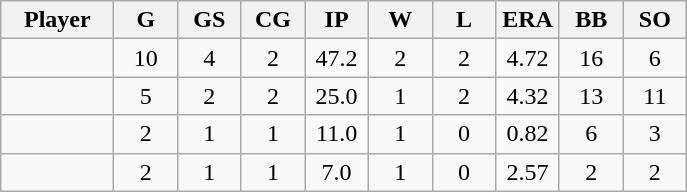<table class="wikitable sortable">
<tr>
<th bgcolor="#DDDDFF" width="16%">Player</th>
<th bgcolor="#DDDDFF" width="9%">G</th>
<th bgcolor="#DDDDFF" width="9%">GS</th>
<th bgcolor="#DDDDFF" width="9%">CG</th>
<th bgcolor="#DDDDFF" width="9%">IP</th>
<th bgcolor="#DDDDFF" width="9%">W</th>
<th bgcolor="#DDDDFF" width="9%">L</th>
<th bgcolor="#DDDDFF" width="9%">ERA</th>
<th bgcolor="#DDDDFF" width="9%">BB</th>
<th bgcolor="#DDDDFF" width="9%">SO</th>
</tr>
<tr align="center">
<td></td>
<td>10</td>
<td>4</td>
<td>2</td>
<td>47.2</td>
<td>2</td>
<td>2</td>
<td>4.72</td>
<td>16</td>
<td>6</td>
</tr>
<tr align="center">
<td></td>
<td>5</td>
<td>2</td>
<td>2</td>
<td>25.0</td>
<td>1</td>
<td>2</td>
<td>4.32</td>
<td>13</td>
<td>11</td>
</tr>
<tr align="center">
<td></td>
<td>2</td>
<td>1</td>
<td>1</td>
<td>11.0</td>
<td>1</td>
<td>0</td>
<td>0.82</td>
<td>6</td>
<td>3</td>
</tr>
<tr align="center">
<td></td>
<td>2</td>
<td>1</td>
<td>1</td>
<td>7.0</td>
<td>1</td>
<td>0</td>
<td>2.57</td>
<td>2</td>
<td>2</td>
</tr>
</table>
